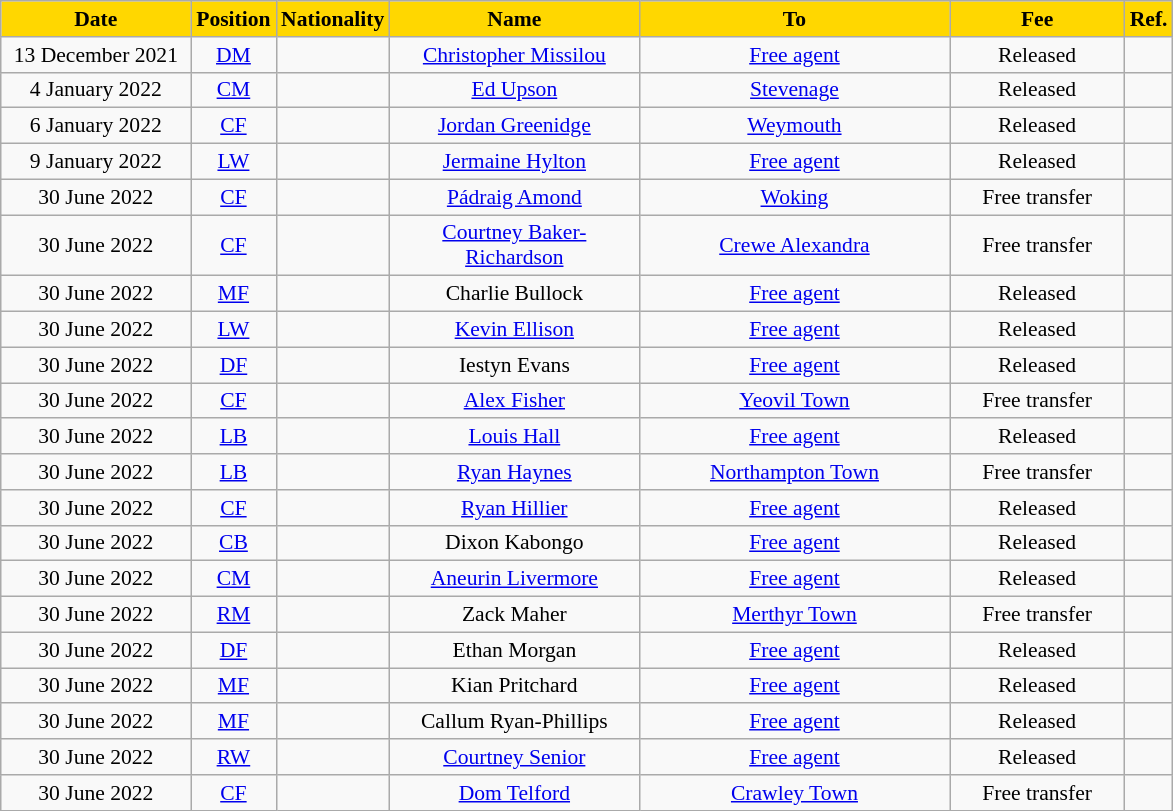<table class="wikitable"  style="text-align:center; font-size:90%; ">
<tr>
<th style="background:gold; color:black; width:120px;">Date</th>
<th style="background:gold; color:black; width:50px;">Position</th>
<th style="background:gold; color:black; width:50px;">Nationality</th>
<th style="background:gold; color:black; width:160px;">Name</th>
<th style="background:gold; color:black; width:200px;">To</th>
<th style="background:gold; color:black; width:110px;">Fee</th>
<th style="background:gold; color:black; width:25px;">Ref.</th>
</tr>
<tr>
<td>13 December 2021</td>
<td><a href='#'>DM</a></td>
<td></td>
<td><a href='#'>Christopher Missilou</a></td>
<td><a href='#'>Free agent</a></td>
<td>Released</td>
<td></td>
</tr>
<tr>
<td>4 January 2022</td>
<td><a href='#'>CM</a></td>
<td></td>
<td><a href='#'>Ed Upson</a></td>
<td> <a href='#'>Stevenage</a></td>
<td>Released</td>
<td></td>
</tr>
<tr>
<td>6 January 2022</td>
<td><a href='#'>CF</a></td>
<td></td>
<td><a href='#'>Jordan Greenidge</a></td>
<td> <a href='#'>Weymouth</a></td>
<td>Released</td>
<td></td>
</tr>
<tr>
<td>9 January 2022</td>
<td><a href='#'>LW</a></td>
<td></td>
<td><a href='#'>Jermaine Hylton</a></td>
<td><a href='#'>Free agent</a></td>
<td>Released</td>
<td></td>
</tr>
<tr>
<td>30 June 2022</td>
<td><a href='#'>CF</a></td>
<td></td>
<td><a href='#'>Pádraig Amond</a></td>
<td> <a href='#'>Woking</a></td>
<td>Free transfer</td>
<td></td>
</tr>
<tr>
<td>30 June 2022</td>
<td><a href='#'>CF</a></td>
<td></td>
<td><a href='#'>Courtney Baker-Richardson</a></td>
<td> <a href='#'>Crewe Alexandra</a></td>
<td>Free transfer</td>
<td></td>
</tr>
<tr>
<td>30 June 2022</td>
<td><a href='#'>MF</a></td>
<td></td>
<td>Charlie Bullock</td>
<td><a href='#'>Free agent</a></td>
<td>Released</td>
<td></td>
</tr>
<tr>
<td>30 June 2022</td>
<td><a href='#'>LW</a></td>
<td></td>
<td><a href='#'>Kevin Ellison</a></td>
<td><a href='#'>Free agent</a></td>
<td>Released</td>
<td></td>
</tr>
<tr>
<td>30 June 2022</td>
<td><a href='#'>DF</a></td>
<td></td>
<td>Iestyn Evans</td>
<td><a href='#'>Free agent</a></td>
<td>Released</td>
<td></td>
</tr>
<tr>
<td>30 June 2022</td>
<td><a href='#'>CF</a></td>
<td></td>
<td><a href='#'>Alex Fisher</a></td>
<td> <a href='#'>Yeovil Town</a></td>
<td>Free transfer</td>
<td></td>
</tr>
<tr>
<td>30 June 2022</td>
<td><a href='#'>LB</a></td>
<td></td>
<td><a href='#'>Louis Hall</a></td>
<td><a href='#'>Free agent</a></td>
<td>Released</td>
<td></td>
</tr>
<tr>
<td>30 June 2022</td>
<td><a href='#'>LB</a></td>
<td></td>
<td><a href='#'>Ryan Haynes</a></td>
<td> <a href='#'>Northampton Town</a></td>
<td>Free transfer</td>
<td></td>
</tr>
<tr>
<td>30 June 2022</td>
<td><a href='#'>CF</a></td>
<td></td>
<td><a href='#'>Ryan Hillier</a></td>
<td><a href='#'>Free agent</a></td>
<td>Released</td>
<td></td>
</tr>
<tr>
<td>30 June 2022</td>
<td><a href='#'>CB</a></td>
<td></td>
<td>Dixon Kabongo</td>
<td><a href='#'>Free agent</a></td>
<td>Released</td>
<td></td>
</tr>
<tr>
<td>30 June 2022</td>
<td><a href='#'>CM</a></td>
<td></td>
<td><a href='#'>Aneurin Livermore</a></td>
<td><a href='#'>Free agent</a></td>
<td>Released</td>
<td></td>
</tr>
<tr>
<td>30 June 2022</td>
<td><a href='#'>RM</a></td>
<td></td>
<td>Zack Maher</td>
<td> <a href='#'>Merthyr Town</a></td>
<td>Free transfer</td>
<td></td>
</tr>
<tr>
<td>30 June 2022</td>
<td><a href='#'>DF</a></td>
<td></td>
<td>Ethan Morgan</td>
<td><a href='#'>Free agent</a></td>
<td>Released</td>
<td></td>
</tr>
<tr>
<td>30 June 2022</td>
<td><a href='#'>MF</a></td>
<td></td>
<td>Kian Pritchard</td>
<td><a href='#'>Free agent</a></td>
<td>Released</td>
<td></td>
</tr>
<tr>
<td>30 June 2022</td>
<td><a href='#'>MF</a></td>
<td></td>
<td>Callum Ryan-Phillips</td>
<td><a href='#'>Free agent</a></td>
<td>Released</td>
<td></td>
</tr>
<tr>
<td>30 June 2022</td>
<td><a href='#'>RW</a></td>
<td></td>
<td><a href='#'>Courtney Senior</a></td>
<td><a href='#'>Free agent</a></td>
<td>Released</td>
<td></td>
</tr>
<tr>
<td>30 June 2022</td>
<td><a href='#'>CF</a></td>
<td></td>
<td><a href='#'>Dom Telford</a></td>
<td> <a href='#'>Crawley Town</a></td>
<td>Free transfer</td>
<td></td>
</tr>
</table>
